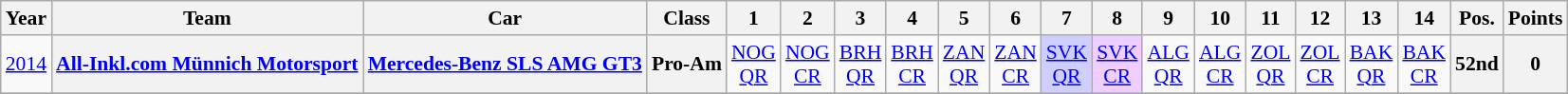<table class="wikitable" border="1" style="text-align:center; font-size:90%;">
<tr>
<th>Year</th>
<th>Team</th>
<th>Car</th>
<th>Class</th>
<th>1</th>
<th>2</th>
<th>3</th>
<th>4</th>
<th>5</th>
<th>6</th>
<th>7</th>
<th>8</th>
<th>9</th>
<th>10</th>
<th>11</th>
<th>12</th>
<th>13</th>
<th>14</th>
<th>Pos.</th>
<th>Points</th>
</tr>
<tr>
<td><a href='#'>2014</a></td>
<th><a href='#'>All-Inkl.com Münnich Motorsport</a></th>
<th><a href='#'>Mercedes-Benz SLS AMG GT3</a></th>
<th>Pro-Am</th>
<td><a href='#'>NOG<br>QR</a></td>
<td><a href='#'>NOG<br>CR</a></td>
<td><a href='#'>BRH<br>QR</a></td>
<td><a href='#'>BRH<br>CR</a></td>
<td><a href='#'>ZAN<br>QR</a></td>
<td><a href='#'>ZAN<br>CR</a></td>
<td style="background:#CFCFFF;"><a href='#'>SVK<br>QR</a><br></td>
<td style="background:#EFCFFF;"><a href='#'>SVK<br>CR</a><br></td>
<td><a href='#'>ALG<br>QR</a></td>
<td><a href='#'>ALG<br>CR</a></td>
<td><a href='#'>ZOL<br>QR</a></td>
<td><a href='#'>ZOL<br>CR</a></td>
<td><a href='#'>BAK<br>QR</a></td>
<td><a href='#'>BAK<br>CR</a></td>
<th>52nd</th>
<th>0</th>
</tr>
<tr>
</tr>
</table>
